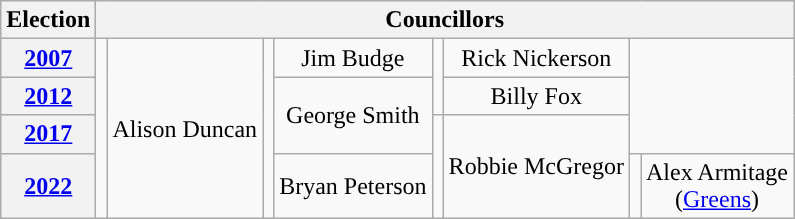<table class="wikitable" style="text-align:center">
<tr>
<th>Election</th>
<th colspan=8>Councillors</th>
</tr>
<tr>
<th><a href='#'>2007</a></th>
<td rowspan=4; style="background-color: "></td>
<td rowspan=4>Alison Duncan</td>
<td rowspan=4; style="background-color: "></td>
<td rowspan=1>Jim Budge</td>
<td rowspan=2; style="background-color: "></td>
<td rowspan=1>Rick Nickerson</td>
</tr>
<tr>
<th><a href='#'>2012</a></th>
<td rowspan=2>George Smith</td>
<td rowspan=1>Billy Fox</td>
</tr>
<tr>
<th><a href='#'>2017</a></th>
<td rowspan=2; style="background-color: "></td>
<td rowspan=2>Robbie McGregor</td>
</tr>
<tr>
<th><a href='#'>2022</a></th>
<td>Bryan Peterson</td>
<td rowspan=1; style="background-color: "></td>
<td>Alex Armitage<br>(<a href='#'>Greens</a>)</td>
</tr>
</table>
